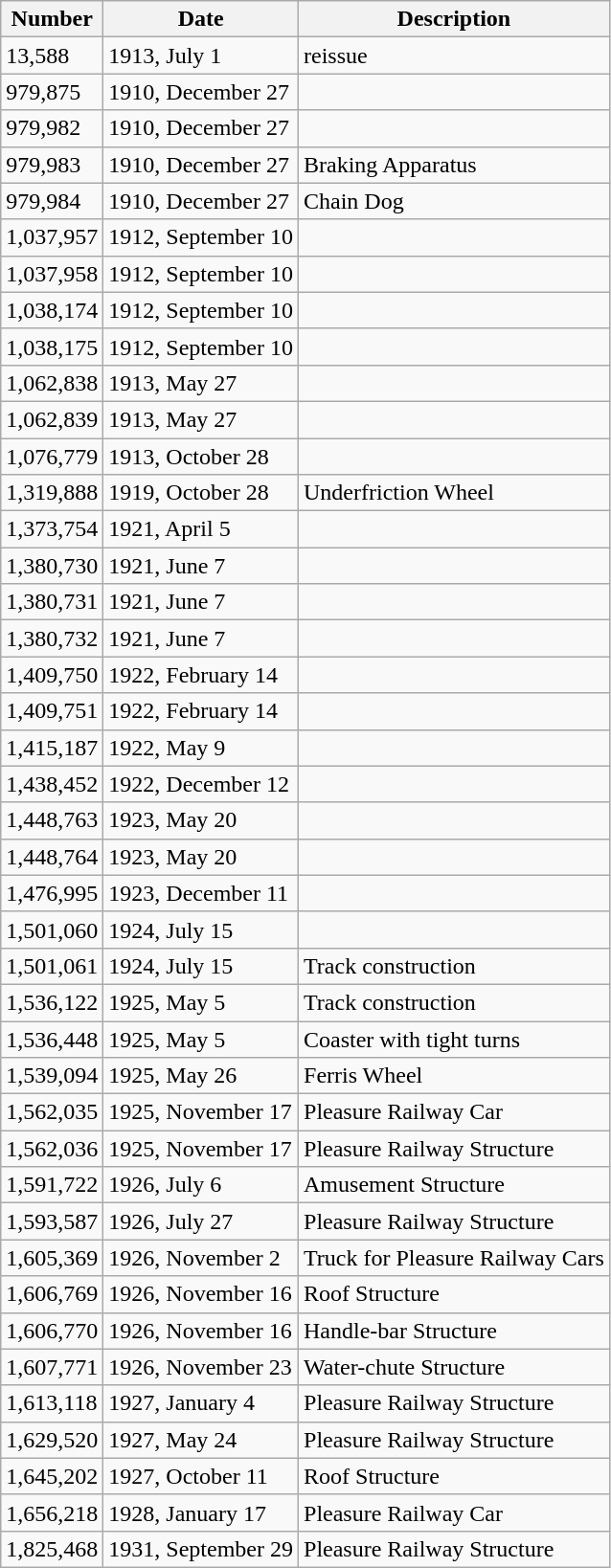<table class="wikitable sortable">
<tr>
<th>Number</th>
<th>Date</th>
<th>Description</th>
</tr>
<tr>
<td>13,588</td>
<td>1913, July 1</td>
<td>reissue</td>
</tr>
<tr>
<td>979,875</td>
<td>1910, December 27</td>
<td></td>
</tr>
<tr>
<td>979,982</td>
<td>1910, December 27</td>
<td></td>
</tr>
<tr>
<td>979,983</td>
<td>1910, December 27</td>
<td>Braking Apparatus</td>
</tr>
<tr>
<td>979,984</td>
<td>1910, December 27</td>
<td>Chain Dog</td>
</tr>
<tr>
<td>1,037,957</td>
<td>1912, September 10</td>
<td></td>
</tr>
<tr>
<td>1,037,958</td>
<td>1912, September 10</td>
<td></td>
</tr>
<tr>
<td>1,038,174</td>
<td>1912, September 10</td>
<td></td>
</tr>
<tr>
<td>1,038,175</td>
<td>1912, September 10</td>
<td></td>
</tr>
<tr>
<td>1,062,838</td>
<td>1913, May 27</td>
<td></td>
</tr>
<tr>
<td>1,062,839</td>
<td>1913, May 27</td>
<td></td>
</tr>
<tr>
<td>1,076,779</td>
<td>1913, October 28</td>
<td></td>
</tr>
<tr>
<td>1,319,888</td>
<td>1919, October 28</td>
<td>Underfriction Wheel</td>
</tr>
<tr>
<td>1,373,754</td>
<td>1921, April 5</td>
<td></td>
</tr>
<tr>
<td>1,380,730</td>
<td>1921, June 7</td>
<td></td>
</tr>
<tr>
<td>1,380,731</td>
<td>1921, June 7</td>
<td></td>
</tr>
<tr>
<td>1,380,732</td>
<td>1921, June 7</td>
<td></td>
</tr>
<tr>
<td>1,409,750</td>
<td>1922, February 14</td>
<td></td>
</tr>
<tr>
<td>1,409,751</td>
<td>1922, February 14</td>
<td></td>
</tr>
<tr>
<td>1,415,187</td>
<td>1922, May 9</td>
<td></td>
</tr>
<tr>
<td>1,438,452</td>
<td>1922, December 12</td>
<td></td>
</tr>
<tr>
<td>1,448,763</td>
<td>1923, May 20</td>
<td></td>
</tr>
<tr>
<td>1,448,764</td>
<td>1923, May 20</td>
<td></td>
</tr>
<tr>
<td>1,476,995</td>
<td>1923, December 11</td>
<td></td>
</tr>
<tr>
<td>1,501,060</td>
<td>1924, July 15</td>
<td></td>
</tr>
<tr>
<td>1,501,061</td>
<td>1924, July 15</td>
<td>Track construction</td>
</tr>
<tr>
<td>1,536,122</td>
<td>1925, May 5</td>
<td>Track construction</td>
</tr>
<tr>
<td>1,536,448</td>
<td>1925, May 5</td>
<td>Coaster with tight turns</td>
</tr>
<tr>
<td>1,539,094</td>
<td>1925, May 26</td>
<td>Ferris Wheel</td>
</tr>
<tr>
<td>1,562,035</td>
<td>1925, November 17</td>
<td>Pleasure Railway Car</td>
</tr>
<tr>
<td>1,562,036</td>
<td>1925, November 17</td>
<td>Pleasure Railway Structure</td>
</tr>
<tr>
<td>1,591,722</td>
<td>1926, July 6</td>
<td>Amusement Structure</td>
</tr>
<tr>
<td>1,593,587</td>
<td>1926, July 27</td>
<td>Pleasure Railway Structure</td>
</tr>
<tr>
<td>1,605,369</td>
<td>1926, November 2</td>
<td>Truck for Pleasure Railway Cars</td>
</tr>
<tr>
<td>1,606,769</td>
<td>1926, November 16</td>
<td>Roof Structure</td>
</tr>
<tr>
<td>1,606,770</td>
<td>1926, November 16</td>
<td>Handle-bar Structure</td>
</tr>
<tr>
<td>1,607,771</td>
<td>1926, November 23</td>
<td>Water-chute Structure</td>
</tr>
<tr>
<td>1,613,118</td>
<td>1927, January 4</td>
<td>Pleasure Railway Structure</td>
</tr>
<tr>
<td>1,629,520</td>
<td>1927, May 24</td>
<td>Pleasure Railway Structure</td>
</tr>
<tr>
<td>1,645,202</td>
<td>1927, October 11</td>
<td>Roof Structure</td>
</tr>
<tr>
<td>1,656,218</td>
<td>1928, January 17</td>
<td>Pleasure Railway Car</td>
</tr>
<tr>
<td>1,825,468</td>
<td>1931, September 29</td>
<td>Pleasure Railway Structure</td>
</tr>
</table>
